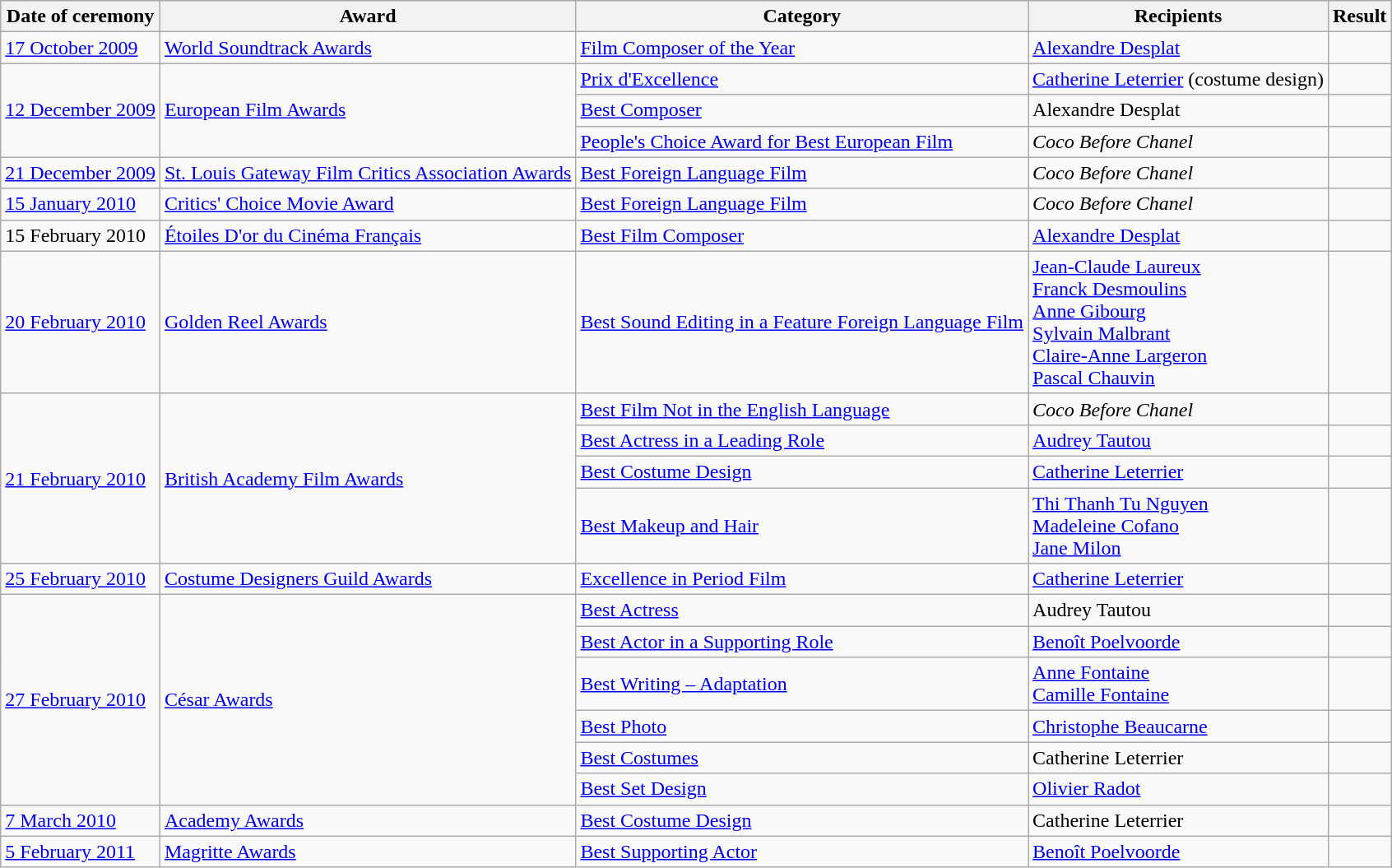<table class="wikitable plainrowheaders sortable">
<tr>
<th scope="col">Date of ceremony</th>
<th scope="col">Award</th>
<th scope="col">Category</th>
<th scope="col">Recipients</th>
<th scope="col">Result</th>
</tr>
<tr>
<td><a href='#'>17 October 2009</a></td>
<td><a href='#'>World Soundtrack Awards</a></td>
<td><a href='#'>Film Composer of the Year</a></td>
<td><a href='#'>Alexandre Desplat</a></td>
<td></td>
</tr>
<tr>
<td rowspan="3"><a href='#'>12 December 2009</a></td>
<td rowspan="3"><a href='#'>European Film Awards</a></td>
<td><a href='#'>Prix d'Excellence</a></td>
<td><a href='#'>Catherine Leterrier</a> (costume design)</td>
<td></td>
</tr>
<tr>
<td><a href='#'>Best Composer</a></td>
<td>Alexandre Desplat</td>
<td></td>
</tr>
<tr>
<td><a href='#'>People's Choice Award for Best European Film</a></td>
<td><em>Coco Before Chanel</em></td>
<td></td>
</tr>
<tr>
<td><a href='#'>21 December 2009</a></td>
<td><a href='#'>St. Louis Gateway Film Critics Association Awards</a></td>
<td><a href='#'>Best Foreign Language Film</a></td>
<td><em>Coco Before Chanel</em></td>
<td></td>
</tr>
<tr>
<td><a href='#'>15 January 2010</a></td>
<td><a href='#'>Critics' Choice Movie Award</a></td>
<td><a href='#'>Best Foreign Language Film</a></td>
<td><em>Coco Before Chanel</em></td>
<td></td>
</tr>
<tr>
<td>15 February 2010</td>
<td><a href='#'>Étoiles D'or du Cinéma Français</a></td>
<td><a href='#'>Best Film Composer</a></td>
<td><a href='#'>Alexandre Desplat</a></td>
<td></td>
</tr>
<tr>
<td><a href='#'>20 February 2010</a></td>
<td><a href='#'>Golden Reel Awards</a></td>
<td><a href='#'>Best Sound Editing in a Feature Foreign Language Film</a></td>
<td><a href='#'>Jean-Claude Laureux</a><br> <a href='#'>Franck Desmoulins</a><br> <a href='#'>Anne Gibourg</a><br> <a href='#'>Sylvain Malbrant</a> <br> <a href='#'>Claire-Anne Largeron</a><br> <a href='#'>Pascal Chauvin</a></td>
<td></td>
</tr>
<tr>
<td rowspan="4"><a href='#'>21 February 2010</a></td>
<td rowspan="4"><a href='#'>British Academy Film Awards</a></td>
<td><a href='#'>Best Film Not in the English Language</a></td>
<td><em>Coco Before Chanel</em></td>
<td></td>
</tr>
<tr>
<td><a href='#'>Best Actress in a Leading Role</a></td>
<td><a href='#'>Audrey Tautou</a></td>
<td></td>
</tr>
<tr>
<td><a href='#'>Best Costume Design</a></td>
<td><a href='#'>Catherine Leterrier</a></td>
<td></td>
</tr>
<tr>
<td><a href='#'>Best Makeup and Hair</a></td>
<td><a href='#'>Thi Thanh Tu Nguyen</a><br> <a href='#'>Madeleine Cofano</a><br> <a href='#'>Jane Milon</a></td>
<td></td>
</tr>
<tr>
<td><a href='#'>25 February 2010</a></td>
<td><a href='#'>Costume Designers Guild Awards</a></td>
<td><a href='#'>Excellence in Period Film</a></td>
<td><a href='#'>Catherine Leterrier</a></td>
<td></td>
</tr>
<tr>
<td rowspan="6"><a href='#'>27 February 2010</a></td>
<td rowspan="6"><a href='#'>César Awards</a></td>
<td><a href='#'>Best Actress</a></td>
<td>Audrey Tautou</td>
<td></td>
</tr>
<tr>
<td><a href='#'>Best Actor in a Supporting Role</a></td>
<td><a href='#'>Benoît Poelvoorde</a></td>
<td></td>
</tr>
<tr>
<td><a href='#'>Best Writing – Adaptation</a></td>
<td><a href='#'>Anne Fontaine</a><br><a href='#'>Camille Fontaine</a></td>
<td></td>
</tr>
<tr>
<td><a href='#'>Best Photo</a></td>
<td><a href='#'>Christophe Beaucarne</a></td>
<td></td>
</tr>
<tr>
<td><a href='#'>Best Costumes</a></td>
<td>Catherine Leterrier</td>
<td></td>
</tr>
<tr>
<td><a href='#'>Best Set Design</a></td>
<td><a href='#'>Olivier Radot</a></td>
<td></td>
</tr>
<tr>
<td><a href='#'>7 March 2010</a></td>
<td><a href='#'>Academy Awards</a></td>
<td><a href='#'>Best Costume Design</a></td>
<td>Catherine Leterrier</td>
<td></td>
</tr>
<tr>
<td><a href='#'>5 February 2011</a></td>
<td><a href='#'>Magritte Awards</a></td>
<td><a href='#'>Best Supporting Actor</a></td>
<td><a href='#'>Benoît Poelvoorde</a></td>
<td></td>
</tr>
</table>
